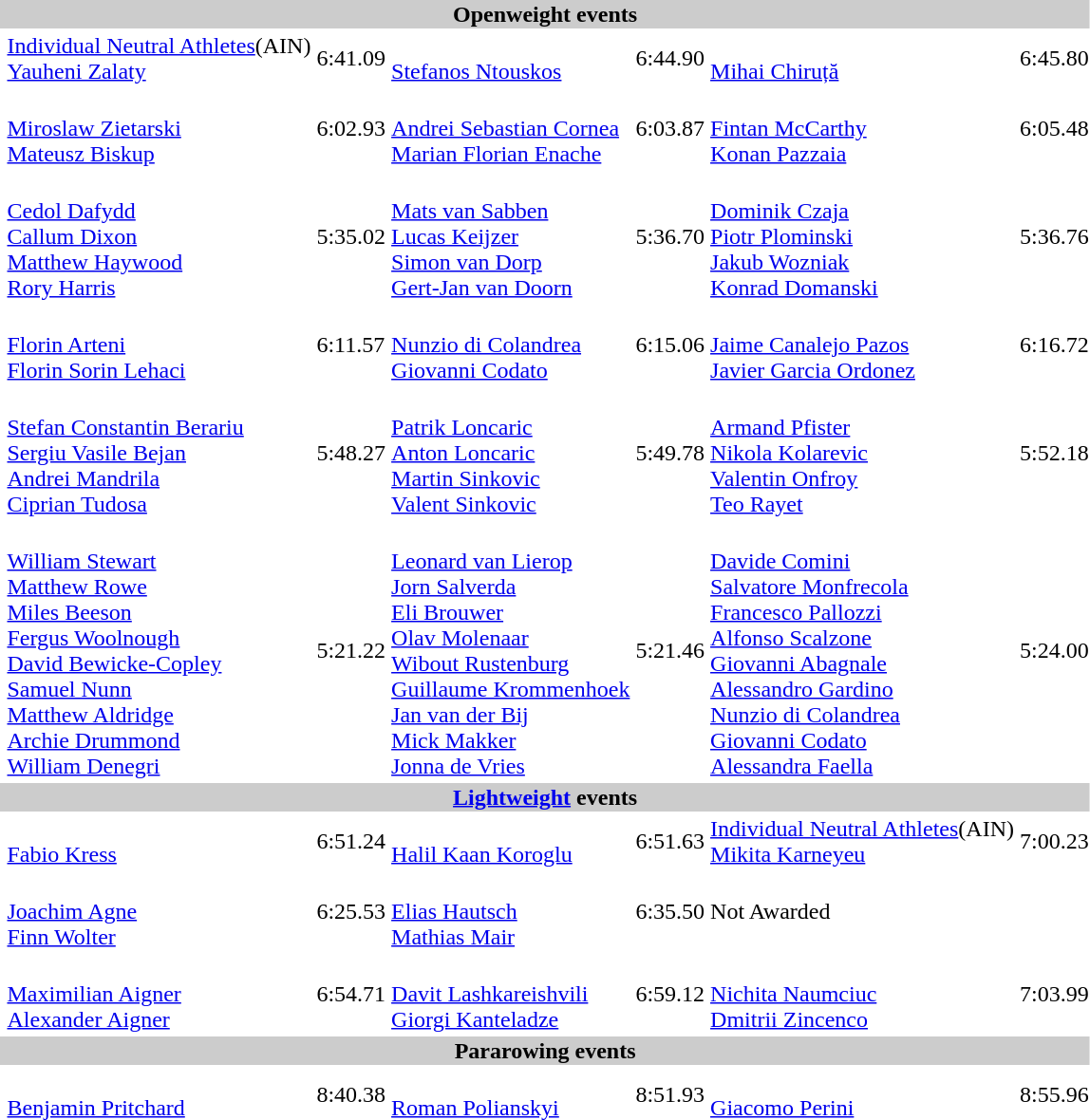<table>
<tr>
<th colspan="7" style="background-color:#CCC;">Openweight events</th>
</tr>
<tr>
<th></th>
<td><a href='#'>Individual Neutral Athletes</a>(AIN)<br><a href='#'>Yauheni Zalaty</a></td>
<td>6:41.09</td>
<td><br><a href='#'>Stefanos Ntouskos</a></td>
<td>6:44.90</td>
<td><br><a href='#'>Mihai Chiruță</a></td>
<td>6:45.80</td>
</tr>
<tr>
<th></th>
<td><br><a href='#'>Miroslaw Zietarski</a><br><a href='#'>Mateusz Biskup</a></td>
<td>6:02.93</td>
<td><br><a href='#'>Andrei Sebastian Cornea</a><br><a href='#'>Marian Florian Enache</a></td>
<td>6:03.87</td>
<td><br><a href='#'>Fintan McCarthy</a><br><a href='#'>Konan Pazzaia</a></td>
<td>6:05.48</td>
</tr>
<tr>
<th></th>
<td><br><a href='#'>Cedol Dafydd</a><br><a href='#'>Callum Dixon</a><br><a href='#'>Matthew Haywood</a><br><a href='#'>Rory Harris</a></td>
<td>5:35.02</td>
<td><br><a href='#'>Mats van Sabben</a><br><a href='#'>Lucas Keijzer</a><br><a href='#'>Simon van Dorp</a><br><a href='#'>Gert-Jan van Doorn</a></td>
<td>5:36.70</td>
<td><br><a href='#'>Dominik Czaja</a><br><a href='#'>Piotr Plominski</a><br><a href='#'>Jakub Wozniak</a><br><a href='#'>Konrad Domanski</a></td>
<td>5:36.76</td>
</tr>
<tr>
<th></th>
<td><br><a href='#'>Florin Arteni</a><br><a href='#'>Florin Sorin Lehaci</a></td>
<td>6:11.57</td>
<td><br><a href='#'>Nunzio di Colandrea</a><br><a href='#'>Giovanni Codato</a></td>
<td>6:15.06</td>
<td><br><a href='#'>Jaime Canalejo Pazos</a><br><a href='#'>Javier Garcia Ordonez</a></td>
<td>6:16.72</td>
</tr>
<tr>
<th></th>
<td><br><a href='#'>Stefan Constantin Berariu</a><br><a href='#'>Sergiu Vasile Bejan</a><br><a href='#'>Andrei Mandrila</a><br><a href='#'>Ciprian Tudosa</a></td>
<td>5:48.27</td>
<td><br><a href='#'>Patrik Loncaric</a><br><a href='#'>Anton Loncaric</a><br><a href='#'>Martin Sinkovic</a><br><a href='#'>Valent Sinkovic</a></td>
<td>5:49.78</td>
<td><br><a href='#'>Armand Pfister</a><br><a href='#'>Nikola Kolarevic</a><br><a href='#'>Valentin Onfroy</a><br><a href='#'>Teo Rayet</a></td>
<td>5:52.18</td>
</tr>
<tr>
<th></th>
<td><br><a href='#'>William Stewart</a><br><a href='#'>Matthew Rowe</a><br><a href='#'>Miles Beeson</a><br><a href='#'>Fergus Woolnough</a><br><a href='#'>David Bewicke-Copley</a><br><a href='#'>Samuel Nunn</a><br><a href='#'>Matthew Aldridge</a><br><a href='#'>Archie Drummond</a><br><a href='#'>William Denegri</a></td>
<td>5:21.22</td>
<td><br><a href='#'>Leonard van Lierop</a><br><a href='#'>Jorn Salverda</a><br><a href='#'>Eli Brouwer</a><br><a href='#'>Olav Molenaar</a><br><a href='#'>Wibout Rustenburg</a><br><a href='#'>Guillaume Krommenhoek</a><br><a href='#'>Jan van der Bij</a><br><a href='#'>Mick Makker</a><br><a href='#'>Jonna de Vries</a></td>
<td>5:21.46</td>
<td><br><a href='#'>Davide Comini</a><br><a href='#'>Salvatore Monfrecola</a><br><a href='#'>Francesco Pallozzi</a><br><a href='#'>Alfonso Scalzone</a><br><a href='#'>Giovanni Abagnale</a><br><a href='#'>Alessandro Gardino</a><br><a href='#'>Nunzio di Colandrea</a><br><a href='#'>Giovanni Codato</a><br><a href='#'>Alessandra Faella</a></td>
<td>5:24.00</td>
</tr>
<tr>
<th colspan="7" style="background-color:#CCC;"><a href='#'>Lightweight</a> events</th>
</tr>
<tr>
<th></th>
<td><br><a href='#'>Fabio Kress</a></td>
<td>6:51.24</td>
<td><br><a href='#'>Halil Kaan Koroglu</a></td>
<td>6:51.63</td>
<td><a href='#'>Individual Neutral Athletes</a>(AIN)<br><a href='#'>Mikita Karneyeu</a></td>
<td>7:00.23</td>
</tr>
<tr>
<th></th>
<td><br><a href='#'>Joachim Agne</a><br><a href='#'>Finn Wolter</a></td>
<td>6:25.53</td>
<td><br><a href='#'>Elias Hautsch</a><br><a href='#'>Mathias Mair</a></td>
<td>6:35.50</td>
<td>Not Awarded</td>
<td></td>
</tr>
<tr>
<th></th>
<td><br><a href='#'>Maximilian Aigner</a><br><a href='#'>Alexander Aigner</a></td>
<td>6:54.71</td>
<td><br><a href='#'>Davit Lashkareishvili</a><br><a href='#'>Giorgi Kanteladze</a></td>
<td>6:59.12</td>
<td><br><a href='#'>Nichita Naumciuc</a><br><a href='#'>Dmitrii Zincenco</a></td>
<td>7:03.99</td>
</tr>
<tr>
<th colspan="7" style="background-color:#CCC;">Pararowing events</th>
</tr>
<tr>
<th></th>
<td><br><a href='#'>Benjamin Pritchard</a></td>
<td>8:40.38</td>
<td><br><a href='#'>Roman Polianskyi</a></td>
<td>8:51.93</td>
<td><br><a href='#'>Giacomo Perini</a></td>
<td>8:55.96</td>
</tr>
</table>
